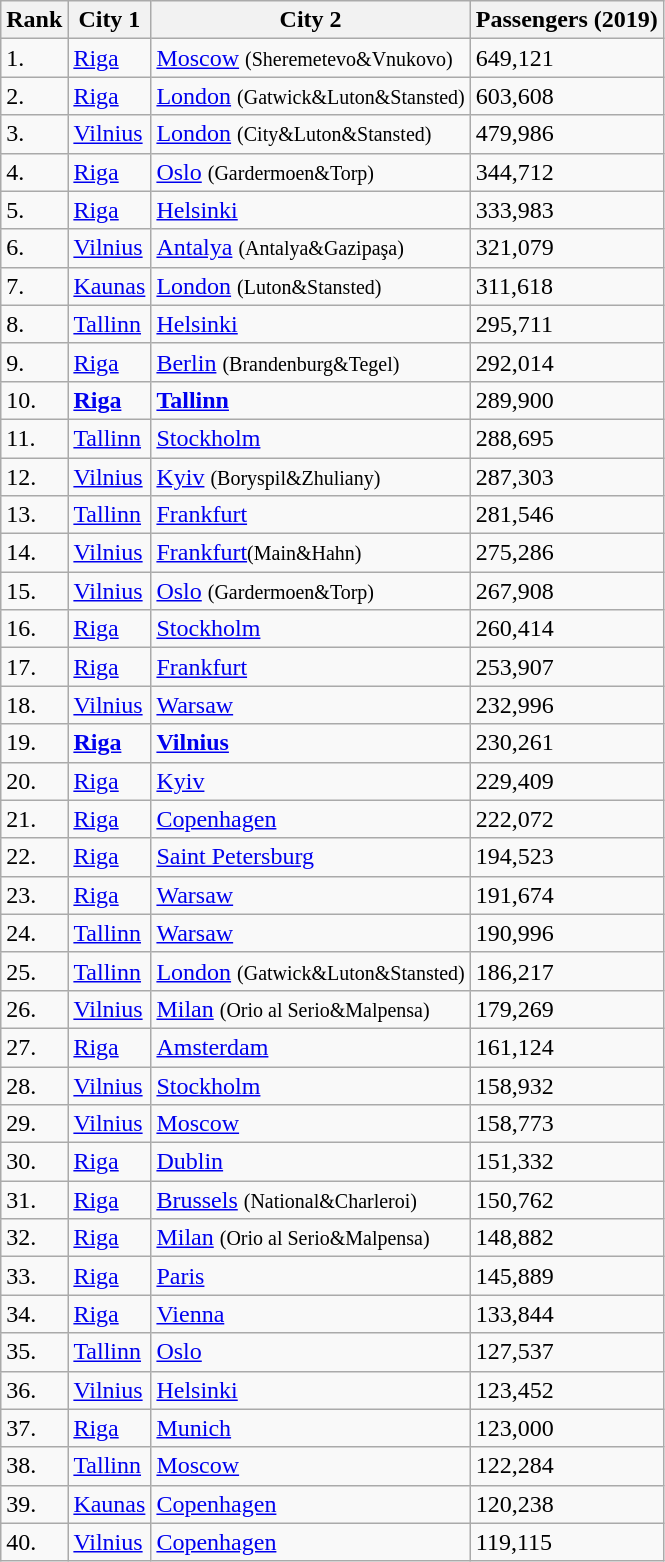<table class="wikitable sortable">
<tr>
<th>Rank</th>
<th>City 1</th>
<th>City 2</th>
<th>Passengers (2019)</th>
</tr>
<tr>
<td>1.</td>
<td><a href='#'>Riga</a></td>
<td><a href='#'>Moscow</a> <small>(Sheremetevo&Vnukovo)</small></td>
<td>649,121</td>
</tr>
<tr>
<td>2.</td>
<td><a href='#'>Riga</a></td>
<td><a href='#'>London</a> <small>(Gatwick&Luton&Stansted)</small></td>
<td>603,608</td>
</tr>
<tr>
<td>3.</td>
<td><a href='#'>Vilnius</a></td>
<td><a href='#'>London</a> <small>(City&Luton&Stansted)</small></td>
<td>479,986</td>
</tr>
<tr>
<td>4.</td>
<td><a href='#'>Riga</a></td>
<td><a href='#'>Oslo</a> <small>(Gardermoen&Torp)</small></td>
<td>344,712</td>
</tr>
<tr>
<td>5.</td>
<td><a href='#'>Riga</a></td>
<td><a href='#'>Helsinki</a></td>
<td>333,983</td>
</tr>
<tr>
<td>6.</td>
<td><a href='#'>Vilnius</a></td>
<td><a href='#'>Antalya</a> <small>(Antalya&Gazipaşa)</small></td>
<td>321,079</td>
</tr>
<tr>
<td>7.</td>
<td><a href='#'>Kaunas</a></td>
<td><a href='#'>London</a> <small>(Luton&Stansted)</small></td>
<td>311,618</td>
</tr>
<tr>
<td>8.</td>
<td><a href='#'>Tallinn</a></td>
<td><a href='#'>Helsinki</a></td>
<td>295,711</td>
</tr>
<tr>
<td>9.</td>
<td><a href='#'>Riga</a></td>
<td><a href='#'>Berlin</a> <small>(Brandenburg&Tegel)</small></td>
<td>292,014</td>
</tr>
<tr>
<td>10.</td>
<td><strong><a href='#'>Riga</a></strong></td>
<td><strong><a href='#'>Tallinn</a></strong></td>
<td>289,900</td>
</tr>
<tr>
<td>11.</td>
<td><a href='#'>Tallinn</a></td>
<td><a href='#'>Stockholm</a></td>
<td>288,695</td>
</tr>
<tr>
<td>12.</td>
<td><a href='#'>Vilnius</a></td>
<td><a href='#'>Kyiv</a> <small>(Boryspil&Zhuliany)</small></td>
<td>287,303</td>
</tr>
<tr>
<td>13.</td>
<td><a href='#'>Tallinn</a></td>
<td><a href='#'>Frankfurt</a></td>
<td>281,546</td>
</tr>
<tr>
<td>14.</td>
<td><a href='#'>Vilnius</a></td>
<td><a href='#'>Frankfurt</a><small>(Main&Hahn)</small></td>
<td>275,286</td>
</tr>
<tr>
<td>15.</td>
<td><a href='#'>Vilnius</a></td>
<td><a href='#'>Oslo</a> <small>(Gardermoen&Torp)</small></td>
<td>267,908</td>
</tr>
<tr>
<td>16.</td>
<td><a href='#'>Riga</a></td>
<td><a href='#'>Stockholm</a></td>
<td>260,414</td>
</tr>
<tr>
<td>17.</td>
<td><a href='#'>Riga</a></td>
<td><a href='#'>Frankfurt</a></td>
<td>253,907</td>
</tr>
<tr>
<td>18.</td>
<td><a href='#'>Vilnius</a></td>
<td><a href='#'>Warsaw</a></td>
<td>232,996</td>
</tr>
<tr>
<td>19.</td>
<td><strong><a href='#'>Riga</a></strong></td>
<td><strong><a href='#'>Vilnius</a></strong></td>
<td>230,261</td>
</tr>
<tr>
<td>20.</td>
<td><a href='#'>Riga</a></td>
<td><a href='#'>Kyiv</a></td>
<td>229,409</td>
</tr>
<tr>
<td>21.</td>
<td><a href='#'>Riga</a></td>
<td><a href='#'>Copenhagen</a></td>
<td>222,072</td>
</tr>
<tr>
<td>22.</td>
<td><a href='#'>Riga</a></td>
<td><a href='#'>Saint Petersburg</a></td>
<td>194,523</td>
</tr>
<tr>
<td>23.</td>
<td><a href='#'>Riga</a></td>
<td><a href='#'>Warsaw</a></td>
<td>191,674</td>
</tr>
<tr>
<td>24.</td>
<td><a href='#'>Tallinn</a></td>
<td><a href='#'>Warsaw</a></td>
<td>190,996</td>
</tr>
<tr>
<td>25.</td>
<td><a href='#'>Tallinn</a></td>
<td><a href='#'>London</a> <small>(Gatwick&Luton&Stansted)</small></td>
<td>186,217</td>
</tr>
<tr>
<td>26.</td>
<td><a href='#'>Vilnius</a></td>
<td><a href='#'>Milan</a> <small>(Orio al Serio&Malpensa)</small></td>
<td>179,269</td>
</tr>
<tr>
<td>27.</td>
<td><a href='#'>Riga</a></td>
<td><a href='#'>Amsterdam</a></td>
<td>161,124</td>
</tr>
<tr>
<td>28.</td>
<td><a href='#'>Vilnius</a></td>
<td><a href='#'>Stockholm</a></td>
<td>158,932</td>
</tr>
<tr>
<td>29.</td>
<td><a href='#'>Vilnius</a></td>
<td><a href='#'>Moscow</a></td>
<td>158,773</td>
</tr>
<tr>
<td>30.</td>
<td><a href='#'>Riga</a></td>
<td><a href='#'>Dublin</a></td>
<td>151,332</td>
</tr>
<tr>
<td>31.</td>
<td><a href='#'>Riga</a></td>
<td><a href='#'>Brussels</a> <small>(National&Charleroi)</small></td>
<td>150,762</td>
</tr>
<tr>
<td>32.</td>
<td><a href='#'>Riga</a></td>
<td><a href='#'>Milan</a> <small>(Orio al Serio&Malpensa)</small></td>
<td>148,882</td>
</tr>
<tr>
<td>33.</td>
<td><a href='#'>Riga</a></td>
<td><a href='#'>Paris</a></td>
<td>145,889</td>
</tr>
<tr>
<td>34.</td>
<td><a href='#'>Riga</a></td>
<td><a href='#'>Vienna</a></td>
<td>133,844</td>
</tr>
<tr>
<td>35.</td>
<td><a href='#'>Tallinn</a></td>
<td><a href='#'>Oslo</a></td>
<td>127,537</td>
</tr>
<tr>
<td>36.</td>
<td><a href='#'>Vilnius</a></td>
<td><a href='#'>Helsinki</a></td>
<td>123,452</td>
</tr>
<tr>
<td>37.</td>
<td><a href='#'>Riga</a></td>
<td><a href='#'>Munich</a></td>
<td>123,000</td>
</tr>
<tr>
<td>38.</td>
<td><a href='#'>Tallinn</a></td>
<td><a href='#'>Moscow</a></td>
<td>122,284</td>
</tr>
<tr>
<td>39.</td>
<td><a href='#'>Kaunas</a></td>
<td><a href='#'>Copenhagen</a></td>
<td>120,238</td>
</tr>
<tr>
<td>40.</td>
<td><a href='#'>Vilnius</a></td>
<td><a href='#'>Copenhagen</a></td>
<td>119,115</td>
</tr>
</table>
